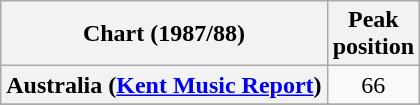<table class="wikitable sortable plainrowheaders">
<tr>
<th scope="col">Chart (1987/88)</th>
<th scope="col">Peak<br>position</th>
</tr>
<tr>
<th scope="row">Australia (<a href='#'>Kent Music Report</a>)</th>
<td style="text-align:center;">66</td>
</tr>
<tr>
</tr>
</table>
